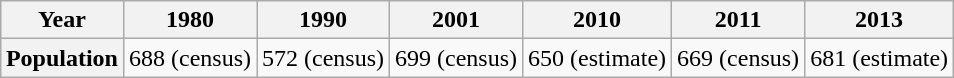<table class="wikitable" style="margin-left:auto; margin-right:auto; text-align:center;">
<tr>
<th>Year</th>
<th>1980</th>
<th>1990</th>
<th>2001</th>
<th>2010</th>
<th>2011</th>
<th>2013</th>
</tr>
<tr>
<th>Population</th>
<td>688 (census)</td>
<td>572 (census)</td>
<td>699 (census)</td>
<td>650 (estimate)</td>
<td>669 (census)</td>
<td>681 (estimate)</td>
</tr>
</table>
